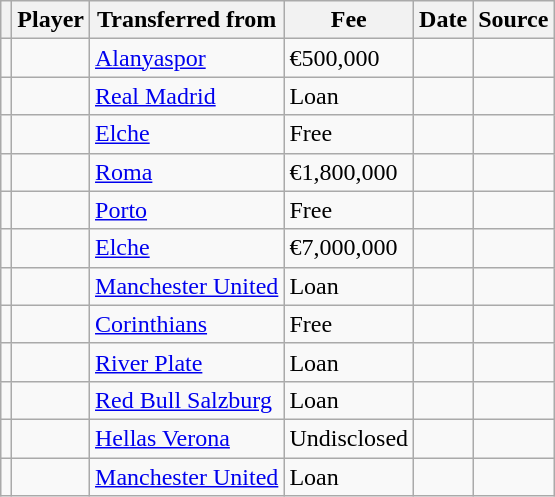<table class="wikitable plainrowheaders sortable">
<tr>
<th></th>
<th scope="col">Player</th>
<th>Transferred from</th>
<th style="width: 65px;">Fee</th>
<th scope="col">Date</th>
<th scope="col">Source</th>
</tr>
<tr>
<td align="center"></td>
<td></td>
<td> <a href='#'>Alanyaspor</a></td>
<td>€500,000</td>
<td></td>
<td></td>
</tr>
<tr>
<td align="center"></td>
<td></td>
<td> <a href='#'>Real Madrid</a></td>
<td>Loan</td>
<td></td>
<td></td>
</tr>
<tr>
<td align="center"></td>
<td></td>
<td> <a href='#'>Elche</a></td>
<td>Free</td>
<td></td>
<td></td>
</tr>
<tr>
<td align="center"></td>
<td></td>
<td> <a href='#'>Roma</a></td>
<td>€1,800,000</td>
<td></td>
<td></td>
</tr>
<tr>
<td align="center"></td>
<td></td>
<td> <a href='#'>Porto</a></td>
<td>Free</td>
<td></td>
<td></td>
</tr>
<tr>
<td align="center"></td>
<td></td>
<td> <a href='#'>Elche</a></td>
<td>€7,000,000</td>
<td></td>
<td></td>
</tr>
<tr>
<td align="center"></td>
<td></td>
<td> <a href='#'>Manchester United</a></td>
<td>Loan</td>
<td></td>
<td></td>
</tr>
<tr>
<td align="center"></td>
<td></td>
<td> <a href='#'>Corinthians</a></td>
<td>Free</td>
<td></td>
<td></td>
</tr>
<tr>
<td align="center"></td>
<td></td>
<td> <a href='#'>River Plate</a></td>
<td>Loan</td>
<td></td>
<td></td>
</tr>
<tr>
<td align="center"></td>
<td></td>
<td> <a href='#'>Red Bull Salzburg</a></td>
<td>Loan</td>
<td></td>
<td></td>
</tr>
<tr>
<td align="center"></td>
<td></td>
<td> <a href='#'>Hellas Verona</a></td>
<td>Undisclosed</td>
<td></td>
<td></td>
</tr>
<tr>
<td align="center"></td>
<td></td>
<td> <a href='#'>Manchester United</a></td>
<td>Loan</td>
<td></td>
<td></td>
</tr>
</table>
